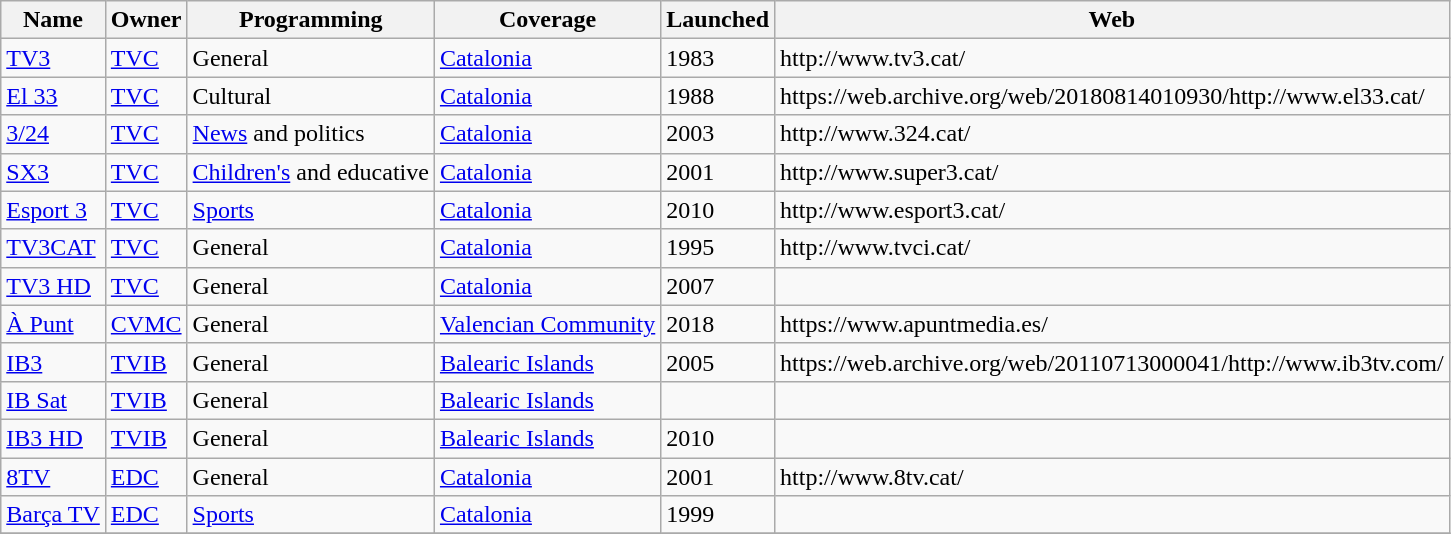<table class="wikitable">
<tr>
<th>Name</th>
<th>Owner</th>
<th>Programming</th>
<th>Coverage</th>
<th>Launched</th>
<th>Web</th>
</tr>
<tr>
<td><a href='#'>TV3</a></td>
<td><a href='#'>TVC</a></td>
<td>General</td>
<td><a href='#'>Catalonia</a></td>
<td>1983</td>
<td>http://www.tv3.cat/</td>
</tr>
<tr>
<td><a href='#'>El 33</a></td>
<td><a href='#'>TVC</a></td>
<td>Cultural</td>
<td><a href='#'>Catalonia</a></td>
<td>1988</td>
<td>https://web.archive.org/web/20180814010930/http://www.el33.cat/</td>
</tr>
<tr>
<td><a href='#'>3/24</a></td>
<td><a href='#'>TVC</a></td>
<td><a href='#'>News</a> and politics</td>
<td><a href='#'>Catalonia</a></td>
<td>2003</td>
<td>http://www.324.cat/</td>
</tr>
<tr>
<td><a href='#'>SX3</a></td>
<td><a href='#'>TVC</a></td>
<td><a href='#'>Children's</a> and educative</td>
<td><a href='#'>Catalonia</a></td>
<td>2001</td>
<td>http://www.super3.cat/</td>
</tr>
<tr>
<td><a href='#'>Esport 3</a></td>
<td><a href='#'>TVC</a></td>
<td><a href='#'>Sports</a></td>
<td><a href='#'>Catalonia</a></td>
<td>2010</td>
<td>http://www.esport3.cat/</td>
</tr>
<tr>
<td><a href='#'>TV3CAT</a></td>
<td><a href='#'>TVC</a></td>
<td>General</td>
<td><a href='#'>Catalonia</a></td>
<td>1995</td>
<td>http://www.tvci.cat/</td>
</tr>
<tr>
<td><a href='#'>TV3 HD</a></td>
<td><a href='#'>TVC</a></td>
<td>General</td>
<td><a href='#'>Catalonia</a></td>
<td>2007</td>
<td></td>
</tr>
<tr>
<td><a href='#'>À Punt</a></td>
<td><a href='#'>CVMC</a></td>
<td>General</td>
<td><a href='#'>Valencian Community</a></td>
<td>2018</td>
<td>https://www.apuntmedia.es/</td>
</tr>
<tr>
<td><a href='#'>IB3</a></td>
<td><a href='#'>TVIB</a></td>
<td>General</td>
<td><a href='#'>Balearic Islands</a></td>
<td>2005</td>
<td>https://web.archive.org/web/20110713000041/http://www.ib3tv.com/</td>
</tr>
<tr>
<td><a href='#'>IB Sat</a></td>
<td><a href='#'>TVIB</a></td>
<td>General</td>
<td><a href='#'>Balearic Islands</a></td>
<td></td>
<td></td>
</tr>
<tr>
<td><a href='#'>IB3 HD</a></td>
<td><a href='#'>TVIB</a></td>
<td>General</td>
<td><a href='#'>Balearic Islands</a></td>
<td>2010</td>
<td></td>
</tr>
<tr>
<td><a href='#'>8TV</a></td>
<td><a href='#'>EDC</a></td>
<td>General</td>
<td><a href='#'>Catalonia</a></td>
<td>2001</td>
<td>http://www.8tv.cat/</td>
</tr>
<tr>
<td><a href='#'>Barça TV</a></td>
<td><a href='#'>EDC</a></td>
<td><a href='#'>Sports</a></td>
<td><a href='#'>Catalonia</a></td>
<td>1999</td>
<td></td>
</tr>
<tr>
</tr>
</table>
